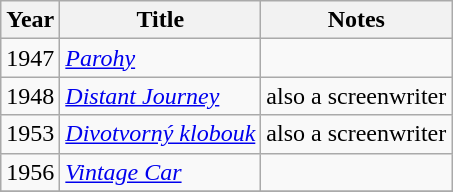<table class="wikitable">
<tr>
<th>Year</th>
<th>Title</th>
<th>Notes</th>
</tr>
<tr>
<td>1947</td>
<td><em><a href='#'>Parohy</a></em></td>
<td></td>
</tr>
<tr>
<td>1948</td>
<td><em><a href='#'>Distant Journey</a></em></td>
<td>also a screenwriter</td>
</tr>
<tr>
<td>1953</td>
<td><em><a href='#'>Divotvorný klobouk</a></em></td>
<td>also a screenwriter</td>
</tr>
<tr>
<td>1956</td>
<td><em><a href='#'>Vintage Car</a></em></td>
<td></td>
</tr>
<tr>
</tr>
</table>
